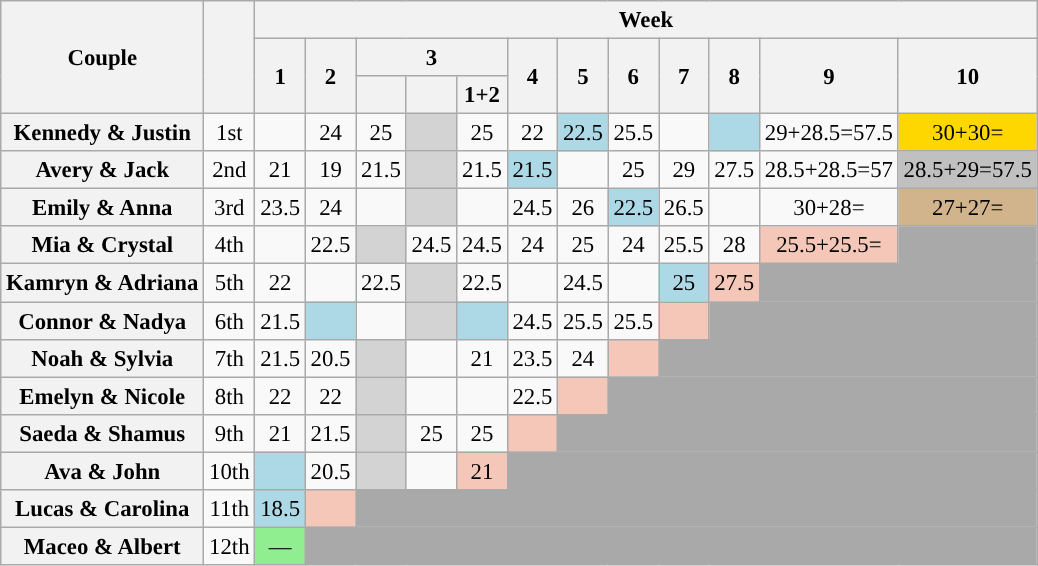<table class="wikitable sortable" style="text-align:center; font-size:95%">
<tr>
<th scope="col" rowspan="3" style="text-align:center;">Couple</th>
<th scope="col" rowspan="3" style="text-align:center;"></th>
<th colspan="12" style="text-align:center;">Week</th>
</tr>
<tr>
<th rowspan="2" scope="col">1</th>
<th rowspan="2" scope="col">2</th>
<th colspan="3" scope="col">3</th>
<th rowspan="2" scope="col">4</th>
<th rowspan="2" scope="col">5</th>
<th rowspan="2" scope="col">6</th>
<th rowspan="2" scope="col">7</th>
<th rowspan="2" scope="col">8</th>
<th rowspan="2" scope="col">9</th>
<th rowspan="2" scope="col">10</th>
</tr>
<tr>
<th></th>
<th></th>
<th>1+2</th>
</tr>
<tr>
<th scope="col">Kennedy & Justin</th>
<td>1st</td>
<td></td>
<td>24</td>
<td>25</td>
<td style="background:lightgray"></td>
<td>25</td>
<td>22</td>
<td bgcolor=lightblue>22.5</td>
<td>25.5</td>
<td></td>
<td bgcolor=lightblue></td>
<td>29+28.5=57.5</td>
<td bgcolor=gold >30+30=</td>
</tr>
<tr>
<th scope="col">Avery & Jack</th>
<td>2nd</td>
<td>21</td>
<td>19</td>
<td>21.5</td>
<td style="background:lightgray"></td>
<td>21.5</td>
<td bgcolor=lightblue>21.5</td>
<td></td>
<td>25</td>
<td>29</td>
<td>27.5</td>
<td>28.5+28.5=57</td>
<td bgcolor=silver >28.5+29=57.5</td>
</tr>
<tr>
<th scope="col">Emily & Anna</th>
<td>3rd</td>
<td>23.5</td>
<td>24</td>
<td></td>
<td style="background:lightgray"></td>
<td></td>
<td>24.5</td>
<td>26</td>
<td bgcolor=lightblue>22.5</td>
<td>26.5</td>
<td></td>
<td>30+28=</td>
<td bgcolor=tan >27+27=</td>
</tr>
<tr>
<th scope="col">Mia & Crystal</th>
<td>4th</td>
<td></td>
<td>22.5</td>
<td style="background:lightgray"></td>
<td>24.5</td>
<td>24.5</td>
<td>24</td>
<td>25</td>
<td>24</td>
<td>25.5</td>
<td>28</td>
<td bgcolor=#f4c7b8 >25.5+25.5=</td>
<td bgcolor="darkgrey"></td>
</tr>
<tr>
<th scope="col">Kamryn & Adriana</th>
<td>5th</td>
<td>22</td>
<td></td>
<td>22.5</td>
<td style="background:lightgray"></td>
<td>22.5</td>
<td></td>
<td>24.5</td>
<td></td>
<td bgcolor=lightblue>25</td>
<td bgcolor=#f4c7b8>27.5</td>
<td colspan="2" bgcolor="darkgrey"></td>
</tr>
<tr>
<th scope="col">Connor & Nadya</th>
<td>6th</td>
<td>21.5</td>
<td bgcolor=lightblue></td>
<td></td>
<td style="background:lightgray"></td>
<td bgcolor=lightblue></td>
<td>24.5</td>
<td>25.5</td>
<td>25.5</td>
<td bgcolor=#f4c7b8></td>
<td colspan="3" bgcolor="darkgrey"></td>
</tr>
<tr>
<th scope="col">Noah & Sylvia</th>
<td>7th</td>
<td>21.5</td>
<td>20.5</td>
<td style="background:lightgray"></td>
<td></td>
<td>21</td>
<td>23.5</td>
<td>24</td>
<td bgcolor=#f4c7b8></td>
<td colspan="4" bgcolor="darkgrey"></td>
</tr>
<tr>
<th scope="col">Emelyn & Nicole</th>
<td>8th</td>
<td>22</td>
<td>22</td>
<td style="background:lightgray"></td>
<td></td>
<td></td>
<td>22.5</td>
<td bgcolor=#f4c7b8></td>
<td colspan="5" bgcolor="darkgrey"></td>
</tr>
<tr>
<th scope="col">Saeda & Shamus</th>
<td>9th</td>
<td>21</td>
<td>21.5</td>
<td style="background:lightgray"></td>
<td>25</td>
<td>25</td>
<td bgcolor=#f4c7b8></td>
<td colspan="6" bgcolor="darkgrey"></td>
</tr>
<tr>
<th scope="col">Ava & John</th>
<td>10th</td>
<td bgcolor=lightblue></td>
<td>20.5</td>
<td style="background:lightgray"></td>
<td></td>
<td bgcolor=#f4c7b8>21</td>
<td colspan="7" bgcolor="darkgrey"></td>
</tr>
<tr>
<th scope="col">Lucas & Carolina</th>
<td>11th</td>
<td bgcolor=lightblue>18.5</td>
<td bgcolor=#f4c7b8></td>
<td colspan="10" bgcolor="darkgrey"></td>
</tr>
<tr>
<th scope="col">Maceo & Albert</th>
<td>12th</td>
<td bgcolor="lightgreen">—</td>
<td colspan="11" bgcolor="darkgrey"></td>
</tr>
</table>
